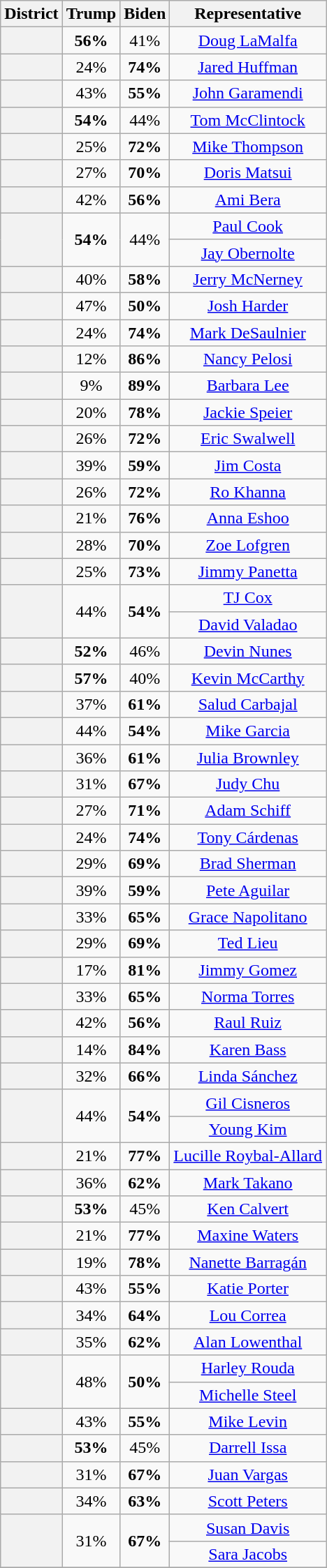<table class="wikitable sortable">
<tr>
<th>District</th>
<th>Trump</th>
<th>Biden</th>
<th>Representative</th>
</tr>
<tr align=center>
<th></th>
<td><strong>56%</strong></td>
<td>41%</td>
<td><a href='#'>Doug LaMalfa</a></td>
</tr>
<tr align=center>
<th></th>
<td>24%</td>
<td><strong>74%</strong></td>
<td><a href='#'>Jared Huffman</a></td>
</tr>
<tr align=center>
<th></th>
<td>43%</td>
<td><strong>55%</strong></td>
<td><a href='#'>John Garamendi</a></td>
</tr>
<tr align=center>
<th></th>
<td><strong>54%</strong></td>
<td>44%</td>
<td><a href='#'>Tom McClintock</a></td>
</tr>
<tr align=center>
<th></th>
<td>25%</td>
<td><strong>72%</strong></td>
<td><a href='#'>Mike Thompson</a></td>
</tr>
<tr align=center>
<th></th>
<td>27%</td>
<td><strong>70%</strong></td>
<td><a href='#'>Doris Matsui</a></td>
</tr>
<tr align=center>
<th></th>
<td>42%</td>
<td><strong>56%</strong></td>
<td><a href='#'>Ami Bera</a></td>
</tr>
<tr align=center>
<th rowspan=2 ></th>
<td rowspan=2><strong>54%</strong></td>
<td rowspan=2>44%</td>
<td><a href='#'>Paul Cook</a></td>
</tr>
<tr align=center>
<td><a href='#'>Jay Obernolte</a></td>
</tr>
<tr align=center>
<th></th>
<td>40%</td>
<td><strong>58%</strong></td>
<td><a href='#'>Jerry McNerney</a></td>
</tr>
<tr align=center>
<th></th>
<td>47%</td>
<td><strong>50%</strong></td>
<td><a href='#'>Josh Harder</a></td>
</tr>
<tr align=center>
<th></th>
<td>24%</td>
<td><strong>74%</strong></td>
<td><a href='#'>Mark DeSaulnier</a></td>
</tr>
<tr align=center>
<th></th>
<td>12%</td>
<td><strong>86%</strong></td>
<td><a href='#'>Nancy Pelosi</a></td>
</tr>
<tr align=center>
<th></th>
<td>9%</td>
<td><strong>89%</strong></td>
<td><a href='#'>Barbara Lee</a></td>
</tr>
<tr align=center>
<th></th>
<td>20%</td>
<td><strong>78%</strong></td>
<td><a href='#'>Jackie Speier</a></td>
</tr>
<tr align=center>
<th></th>
<td>26%</td>
<td><strong>72%</strong></td>
<td><a href='#'>Eric Swalwell</a></td>
</tr>
<tr align=center>
<th></th>
<td>39%</td>
<td><strong>59%</strong></td>
<td><a href='#'>Jim Costa</a></td>
</tr>
<tr align=center>
<th></th>
<td>26%</td>
<td><strong>72%</strong></td>
<td><a href='#'>Ro Khanna</a></td>
</tr>
<tr align=center>
<th></th>
<td>21%</td>
<td><strong>76%</strong></td>
<td><a href='#'>Anna Eshoo</a></td>
</tr>
<tr align=center>
<th></th>
<td>28%</td>
<td><strong>70%</strong></td>
<td><a href='#'>Zoe Lofgren</a></td>
</tr>
<tr align=center>
<th></th>
<td>25%</td>
<td><strong>73%</strong></td>
<td><a href='#'>Jimmy Panetta</a></td>
</tr>
<tr align=center>
<th rowspan=2 ></th>
<td rowspan=2>44%</td>
<td rowspan=2><strong>54%</strong></td>
<td><a href='#'>TJ Cox</a></td>
</tr>
<tr align=center>
<td><a href='#'>David Valadao</a></td>
</tr>
<tr align=center>
<th></th>
<td><strong>52%</strong></td>
<td>46%</td>
<td><a href='#'>Devin Nunes</a></td>
</tr>
<tr align=center>
<th></th>
<td><strong>57%</strong></td>
<td>40%</td>
<td><a href='#'>Kevin McCarthy</a></td>
</tr>
<tr align=center>
<th></th>
<td>37%</td>
<td><strong>61%</strong></td>
<td><a href='#'>Salud Carbajal</a></td>
</tr>
<tr align=center>
<th></th>
<td>44%</td>
<td><strong>54%</strong></td>
<td><a href='#'>Mike Garcia</a></td>
</tr>
<tr align=center>
<th></th>
<td>36%</td>
<td><strong>61%</strong></td>
<td><a href='#'>Julia Brownley</a></td>
</tr>
<tr align=center>
<th></th>
<td>31%</td>
<td><strong>67%</strong></td>
<td><a href='#'>Judy Chu</a></td>
</tr>
<tr align=center>
<th></th>
<td>27%</td>
<td><strong>71%</strong></td>
<td><a href='#'>Adam Schiff</a></td>
</tr>
<tr align=center>
<th></th>
<td>24%</td>
<td><strong>74%</strong></td>
<td><a href='#'>Tony Cárdenas</a></td>
</tr>
<tr align=center>
<th></th>
<td>29%</td>
<td><strong>69%</strong></td>
<td><a href='#'>Brad Sherman</a></td>
</tr>
<tr align=center>
<th></th>
<td>39%</td>
<td><strong>59%</strong></td>
<td><a href='#'>Pete Aguilar</a></td>
</tr>
<tr align=center>
<th></th>
<td>33%</td>
<td><strong>65%</strong></td>
<td><a href='#'>Grace Napolitano</a></td>
</tr>
<tr align=center>
<th></th>
<td>29%</td>
<td><strong>69%</strong></td>
<td><a href='#'>Ted Lieu</a></td>
</tr>
<tr align=center>
<th></th>
<td>17%</td>
<td><strong>81%</strong></td>
<td><a href='#'>Jimmy Gomez</a></td>
</tr>
<tr align=center>
<th></th>
<td>33%</td>
<td><strong>65%</strong></td>
<td><a href='#'>Norma Torres</a></td>
</tr>
<tr align=center>
<th></th>
<td>42%</td>
<td><strong>56%</strong></td>
<td><a href='#'>Raul Ruiz</a></td>
</tr>
<tr align=center>
<th></th>
<td>14%</td>
<td><strong>84%</strong></td>
<td><a href='#'>Karen Bass</a></td>
</tr>
<tr align=center>
<th></th>
<td>32%</td>
<td><strong>66%</strong></td>
<td><a href='#'>Linda Sánchez</a></td>
</tr>
<tr align=center>
<th rowspan=2 ></th>
<td rowspan=2>44%</td>
<td rowspan=2><strong>54%</strong></td>
<td><a href='#'>Gil Cisneros</a></td>
</tr>
<tr align=center>
<td><a href='#'>Young Kim</a></td>
</tr>
<tr align=center>
<th></th>
<td>21%</td>
<td><strong>77%</strong></td>
<td><a href='#'>Lucille Roybal-Allard</a></td>
</tr>
<tr align=center>
<th></th>
<td>36%</td>
<td><strong>62%</strong></td>
<td><a href='#'>Mark Takano</a></td>
</tr>
<tr align=center>
<th></th>
<td><strong>53%</strong></td>
<td>45%</td>
<td><a href='#'>Ken Calvert</a></td>
</tr>
<tr align=center>
<th></th>
<td>21%</td>
<td><strong>77%</strong></td>
<td><a href='#'>Maxine Waters</a></td>
</tr>
<tr align=center>
<th></th>
<td>19%</td>
<td><strong>78%</strong></td>
<td><a href='#'>Nanette Barragán</a></td>
</tr>
<tr align=center>
<th></th>
<td>43%</td>
<td><strong>55%</strong></td>
<td><a href='#'>Katie Porter</a></td>
</tr>
<tr align=center>
<th></th>
<td>34%</td>
<td><strong>64%</strong></td>
<td><a href='#'>Lou Correa</a></td>
</tr>
<tr align=center>
<th></th>
<td>35%</td>
<td><strong>62%</strong></td>
<td><a href='#'>Alan Lowenthal</a></td>
</tr>
<tr align=center>
<th rowspan=2 ></th>
<td rowspan=2>48%</td>
<td rowspan=2><strong>50%</strong></td>
<td><a href='#'>Harley Rouda</a></td>
</tr>
<tr align=center>
<td><a href='#'>Michelle Steel</a></td>
</tr>
<tr align=center>
<th></th>
<td>43%</td>
<td><strong>55%</strong></td>
<td><a href='#'>Mike Levin</a></td>
</tr>
<tr align=center>
<th></th>
<td><strong>53%</strong></td>
<td>45%</td>
<td><a href='#'>Darrell Issa</a></td>
</tr>
<tr align=center>
<th></th>
<td>31%</td>
<td><strong>67%</strong></td>
<td><a href='#'>Juan Vargas</a></td>
</tr>
<tr align=center>
<th></th>
<td>34%</td>
<td><strong>63%</strong></td>
<td><a href='#'>Scott Peters</a></td>
</tr>
<tr align=center>
<th rowspan=2 ></th>
<td rowspan=2>31%</td>
<td rowspan=2><strong>67%</strong></td>
<td><a href='#'>Susan Davis</a></td>
</tr>
<tr align=center>
<td><a href='#'>Sara Jacobs</a></td>
</tr>
<tr align=center>
</tr>
</table>
